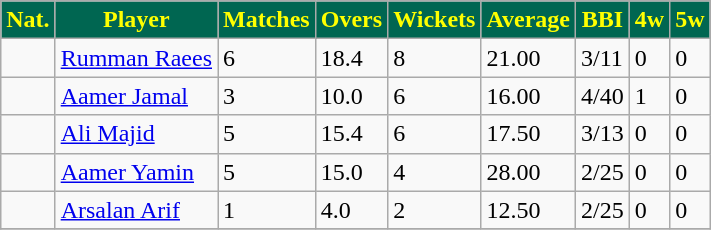<table class="wikitable sortable" style="font-size:100%">
<tr>
<th style="text-align:center; background:#006651; color:yellow;">Nat.</th>
<th style="text-align:center; background:#006651; color:yellow;">Player</th>
<th style="text-align:center; background:#006651; color:yellow;">Matches</th>
<th style="text-align:center; background:#006651; color:yellow;">Overs</th>
<th style="text-align:center; background:#006651; color:yellow;">Wickets</th>
<th style="text-align:center; background:#006651; color:yellow;">Average</th>
<th style="text-align:center; background:#006651; color:yellow;">BBI</th>
<th style="text-align:center; background:#006651; color:yellow;">4w</th>
<th style="text-align:center; background:#006651; color:yellow;">5w</th>
</tr>
<tr>
<td></td>
<td><a href='#'>Rumman Raees</a></td>
<td>6</td>
<td>18.4</td>
<td>8</td>
<td>21.00</td>
<td>3/11</td>
<td>0</td>
<td>0</td>
</tr>
<tr>
<td></td>
<td><a href='#'>Aamer Jamal</a></td>
<td>3</td>
<td>10.0</td>
<td>6</td>
<td>16.00</td>
<td>4/40</td>
<td>1</td>
<td>0</td>
</tr>
<tr>
<td></td>
<td><a href='#'>Ali Majid</a></td>
<td>5</td>
<td>15.4</td>
<td>6</td>
<td>17.50</td>
<td>3/13</td>
<td>0</td>
<td>0</td>
</tr>
<tr>
<td></td>
<td><a href='#'>Aamer Yamin</a></td>
<td>5</td>
<td>15.0</td>
<td>4</td>
<td>28.00</td>
<td>2/25</td>
<td>0</td>
<td>0</td>
</tr>
<tr>
<td></td>
<td><a href='#'>Arsalan Arif</a></td>
<td>1</td>
<td>4.0</td>
<td>2</td>
<td>12.50</td>
<td>2/25</td>
<td>0</td>
<td>0</td>
</tr>
<tr>
</tr>
</table>
